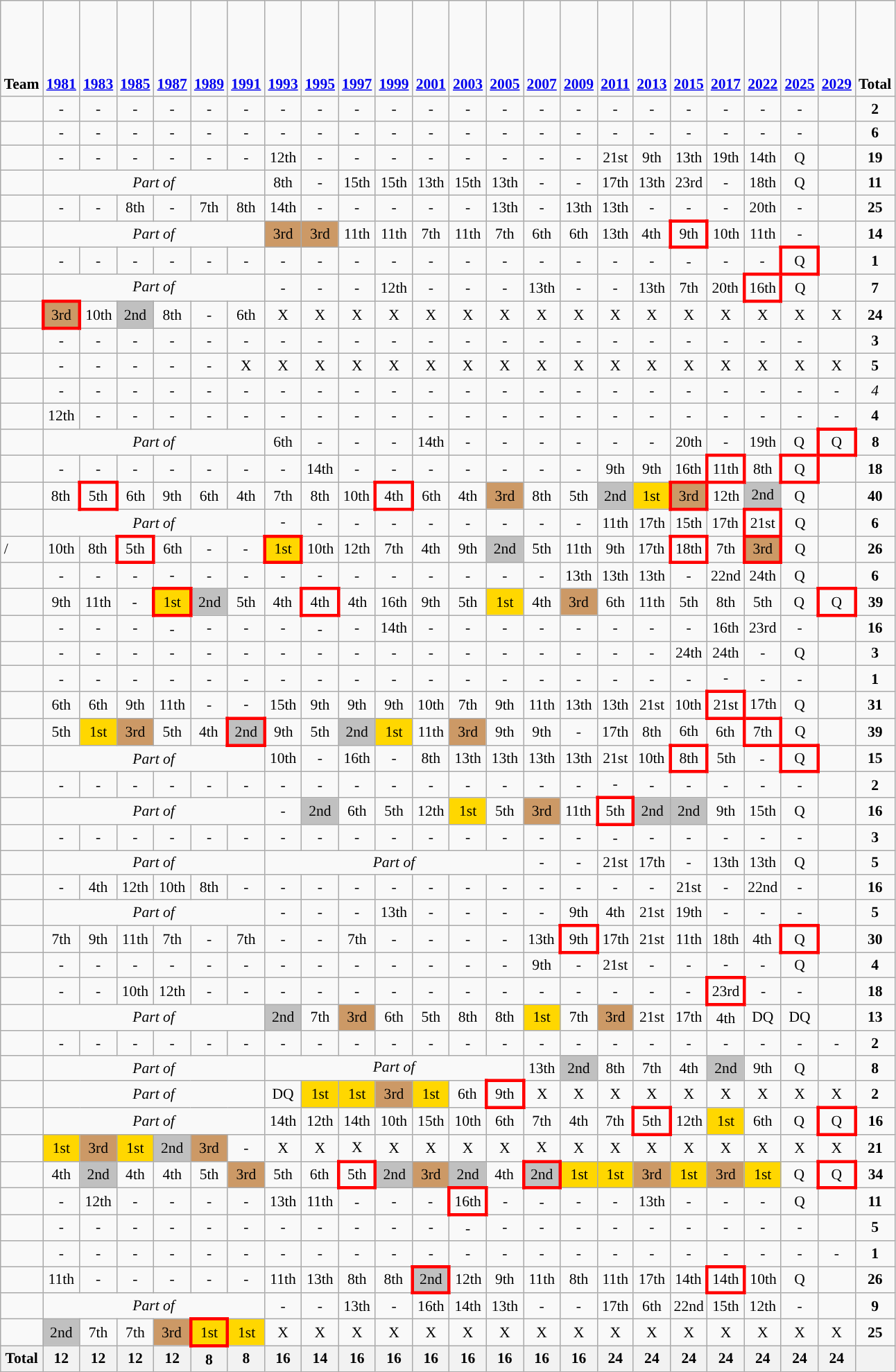<table class="wikitable" style="text-align:center; font-size:90%">
<tr valign=bottom>
<td><strong>Team</strong></td>
<td><strong><br><a href='#'>1981</a></strong></td>
<td><strong><br><a href='#'>1983</a></strong></td>
<td><strong><br><a href='#'>1985</a></strong></td>
<td><strong><br><a href='#'>1987</a></strong></td>
<td><strong><br><a href='#'>1989</a></strong></td>
<td><strong><br><a href='#'>1991</a></strong></td>
<td><strong><br><a href='#'>1993</a></strong></td>
<td><strong><br><a href='#'>1995</a></strong></td>
<td><strong><br><a href='#'>1997</a></strong></td>
<td><strong><br><a href='#'>1999</a></strong></td>
<td><strong><br><a href='#'>2001</a></strong></td>
<td><strong><br><a href='#'>2003</a></strong></td>
<td><strong><br><a href='#'>2005</a></strong></td>
<td><strong><br><a href='#'>2007</a></strong></td>
<td><strong><br><a href='#'>2009</a></strong></td>
<td><strong><br><a href='#'>2011</a></strong></td>
<td><strong><br><a href='#'>2013</a></strong></td>
<td><strong><br><br><br><br><a href='#'>2015</a></strong></td>
<td><strong><br><br><br><br><a href='#'>2017</a></strong></td>
<td><strong><br><br><br><br><a href='#'>2022</a></strong></td>
<td><strong><br><br><br><br><a href='#'>2025</a></strong></td>
<td><strong><br><br><br><br><a href='#'>2029</a></strong></td>
<td><strong>Total</strong></td>
</tr>
<tr>
<td align=left></td>
<td>-</td>
<td>-</td>
<td>-</td>
<td>-</td>
<td>-</td>
<td>-</td>
<td>-</td>
<td>-</td>
<td>-</td>
<td>-</td>
<td>-</td>
<td>-</td>
<td>-</td>
<td>-</td>
<td>-</td>
<td>-</td>
<td>-</td>
<td>-</td>
<td>-</td>
<td>-</td>
<td>-</td>
<td></td>
<td><strong>2</strong></td>
</tr>
<tr>
<td align=left></td>
<td>-</td>
<td>-</td>
<td>-</td>
<td>-</td>
<td>-</td>
<td>-</td>
<td>-</td>
<td>-</td>
<td>-</td>
<td>-</td>
<td>-</td>
<td>-</td>
<td>-</td>
<td>-</td>
<td>-</td>
<td>-</td>
<td>-</td>
<td>-</td>
<td>-</td>
<td>-</td>
<td>-</td>
<td></td>
<td><strong>6</strong></td>
</tr>
<tr>
<td align=left></td>
<td>-</td>
<td>-</td>
<td>-</td>
<td>-</td>
<td>-</td>
<td>-</td>
<td>12th</td>
<td>-</td>
<td>-</td>
<td>-</td>
<td>-</td>
<td>-</td>
<td>-</td>
<td>-</td>
<td>-</td>
<td>21st</td>
<td>9th</td>
<td>13th</td>
<td>19th</td>
<td>14th</td>
<td>Q</td>
<td></td>
<td><strong>19</strong></td>
</tr>
<tr>
<td align=left></td>
<td colspan="6" style="text-align:center;"><em>Part of </em></td>
<td>8th</td>
<td>-</td>
<td>15th</td>
<td>15th</td>
<td>13th</td>
<td>15th</td>
<td>13th</td>
<td>-</td>
<td>-</td>
<td>17th</td>
<td>13th</td>
<td>23rd</td>
<td>-</td>
<td>18th</td>
<td>Q</td>
<td></td>
<td><strong>11</strong></td>
</tr>
<tr>
<td align=left></td>
<td>-</td>
<td>-</td>
<td>8th</td>
<td>-</td>
<td>7th</td>
<td>8th</td>
<td>14th</td>
<td>-</td>
<td>-</td>
<td>-</td>
<td>-</td>
<td>-</td>
<td>13th</td>
<td>-</td>
<td>13th</td>
<td>13th</td>
<td>-</td>
<td>-</td>
<td>-</td>
<td>20th</td>
<td>-</td>
<td></td>
<td><strong>25</strong></td>
</tr>
<tr>
<td align=left></td>
<td colspan="6" style="text-align:center;"><em>Part of </em></td>
<td style="background:#c96;">3rd</td>
<td style="background:#c96;">3rd</td>
<td>11th</td>
<td>11th</td>
<td>7th</td>
<td>11th</td>
<td>7th</td>
<td>6th</td>
<td>6th</td>
<td>13th</td>
<td>4th</td>
<td style="border:3px solid red;">9th</td>
<td>10th</td>
<td>11th</td>
<td>-</td>
<td></td>
<td><strong>14</strong></td>
</tr>
<tr>
<td align=left></td>
<td>-</td>
<td>-</td>
<td>-</td>
<td>-</td>
<td>-</td>
<td>-</td>
<td>-</td>
<td>-</td>
<td>-</td>
<td>-</td>
<td>-</td>
<td>-</td>
<td>-</td>
<td>-</td>
<td>-</td>
<td>-</td>
<td>-</td>
<td>-</td>
<td>-</td>
<td>-</td>
<td style="border:3px solid red;">Q</td>
<td></td>
<td><strong>1</strong></td>
</tr>
<tr>
<td align=left></td>
<td colspan="6" style="text-align:center;"><em>Part of </em></td>
<td>-</td>
<td>-</td>
<td>-</td>
<td>12th</td>
<td>-</td>
<td>-</td>
<td>-</td>
<td>13th</td>
<td>-</td>
<td>-</td>
<td>13th</td>
<td>7th</td>
<td>20th</td>
<td style="border:3px solid red;">16th</td>
<td>Q</td>
<td></td>
<td><strong>7</strong></td>
</tr>
<tr>
<td align=left></td>
<td style="border:3px solid red; background:#c96;">3rd</td>
<td>10th</td>
<td style="background:silver;">2nd</td>
<td>8th</td>
<td>-</td>
<td>6th</td>
<td>X</td>
<td>X</td>
<td>X</td>
<td>X</td>
<td>X</td>
<td>X</td>
<td>X</td>
<td>X</td>
<td>X</td>
<td>X</td>
<td>X</td>
<td>X</td>
<td>X</td>
<td>X</td>
<td>X</td>
<td>X</td>
<td><strong>24</strong></td>
</tr>
<tr>
<td align=left></td>
<td>-</td>
<td>-</td>
<td>-</td>
<td>-</td>
<td>-</td>
<td>-</td>
<td>-</td>
<td>-</td>
<td>-</td>
<td>-</td>
<td>-</td>
<td>-</td>
<td>-</td>
<td>-</td>
<td>-</td>
<td>-</td>
<td>-</td>
<td>-</td>
<td>-</td>
<td>-</td>
<td>-</td>
<td></td>
<td><strong>3</strong></td>
</tr>
<tr>
<td align=left></td>
<td>-</td>
<td>-</td>
<td>-</td>
<td>-</td>
<td>-</td>
<td>X</td>
<td>X</td>
<td>X</td>
<td>X</td>
<td>X</td>
<td>X</td>
<td>X</td>
<td>X</td>
<td>X</td>
<td>X</td>
<td>X</td>
<td>X</td>
<td>X</td>
<td>X</td>
<td>X</td>
<td>X</td>
<td>X</td>
<td><strong>5</strong></td>
</tr>
<tr>
<td align=left></td>
<td>-</td>
<td>-</td>
<td>-</td>
<td>-</td>
<td>-</td>
<td>-</td>
<td>-</td>
<td>-</td>
<td>-</td>
<td>-</td>
<td>-</td>
<td>-</td>
<td>-</td>
<td>-</td>
<td>-</td>
<td>-</td>
<td>-</td>
<td>-</td>
<td>-</td>
<td>-</td>
<td>-</td>
<td>-</td>
<td><em>4</em></td>
</tr>
<tr>
<td align=left></td>
<td>12th</td>
<td>-</td>
<td>-</td>
<td>-</td>
<td>-</td>
<td>-</td>
<td>-</td>
<td>-</td>
<td>-</td>
<td>-</td>
<td>-</td>
<td>-</td>
<td>-</td>
<td>-</td>
<td>-</td>
<td>-</td>
<td>-</td>
<td>-</td>
<td>-</td>
<td>-</td>
<td>-</td>
<td>-</td>
<td><strong>4</strong></td>
</tr>
<tr>
<td align=left></td>
<td colspan=6><em>Part of </em></td>
<td>6th</td>
<td>-</td>
<td>-</td>
<td>-</td>
<td>14th</td>
<td>-</td>
<td>-</td>
<td>-</td>
<td>-</td>
<td>-</td>
<td>-</td>
<td>20th</td>
<td>-</td>
<td>19th</td>
<td>Q</td>
<td style="border: 3px solid red">Q</td>
<td><strong>8</strong></td>
</tr>
<tr>
<td align=left></td>
<td>-</td>
<td>-</td>
<td>-</td>
<td>-</td>
<td>-</td>
<td>-</td>
<td>-</td>
<td>14th</td>
<td>-</td>
<td>-</td>
<td>-</td>
<td>-</td>
<td>-</td>
<td>-</td>
<td>-</td>
<td>9th</td>
<td>9th</td>
<td>16th</td>
<td style="border: 3px solid red">11th</td>
<td>8th</td>
<td style="border:3px solid red;">Q</td>
<td></td>
<td><strong>18</strong></td>
</tr>
<tr>
<td align=left></td>
<td>8th</td>
<td style="border: 3px solid red">5th</td>
<td>6th</td>
<td>9th</td>
<td>6th</td>
<td>4th</td>
<td>7th</td>
<td>8th</td>
<td>10th</td>
<td style="border: 3px solid red">4th</td>
<td>6th</td>
<td>4th</td>
<td style="background:#c96;">3rd</td>
<td>8th</td>
<td>5th</td>
<td style="background:silver;">2nd</td>
<td bgcolor=gold>1st</td>
<td style="border:3px solid red; background:#c96;">3rd</td>
<td>12th</td>
<td style="background:silver;">2nd</td>
<td>Q</td>
<td></td>
<td><strong>40</strong></td>
</tr>
<tr>
<td align=left></td>
<td colspan=6><em>Part of </em></td>
<td>-</td>
<td>-</td>
<td>-</td>
<td>-</td>
<td>-</td>
<td>-</td>
<td>-</td>
<td>-</td>
<td>-</td>
<td>11th</td>
<td>17th</td>
<td>15th</td>
<td>17th</td>
<td style="border:3px solid red;">21st</td>
<td>Q</td>
<td></td>
<td><strong>6</strong></td>
</tr>
<tr>
<td align=left>/<br></td>
<td>10th</td>
<td>8th</td>
<td style="border: 3px solid red">5th</td>
<td>6th</td>
<td>-</td>
<td>-</td>
<td style="border:3px solid red; background:gold;">1st</td>
<td>10th</td>
<td>12th</td>
<td>7th</td>
<td>4th</td>
<td>9th</td>
<td style="background:silver;">2nd</td>
<td>5th</td>
<td>11th</td>
<td>9th</td>
<td>17th</td>
<td style="border:3px solid red;">18th</td>
<td>7th</td>
<td style="border:3px solid red; background:#c96;">3rd</td>
<td>Q</td>
<td></td>
<td><strong>26</strong></td>
</tr>
<tr>
<td align=left></td>
<td>-</td>
<td>-</td>
<td>-</td>
<td>-</td>
<td>-</td>
<td>-</td>
<td>-</td>
<td>-</td>
<td>-</td>
<td>-</td>
<td>-</td>
<td>-</td>
<td>-</td>
<td>-</td>
<td>13th</td>
<td>13th</td>
<td>13th</td>
<td>-</td>
<td>22nd</td>
<td>24th</td>
<td>Q</td>
<td></td>
<td><strong>6</strong></td>
</tr>
<tr>
<td align=left></td>
<td>9th</td>
<td>11th</td>
<td>-</td>
<td style="border:3px solid red; background:gold;">1st</td>
<td style="background:silver;">2nd</td>
<td>5th</td>
<td>4th</td>
<td style="border: 3px solid red">4th</td>
<td>4th</td>
<td>16th</td>
<td>9th</td>
<td>5th</td>
<td bgcolor=gold>1st</td>
<td>4th</td>
<td style="background:#c96;">3rd</td>
<td>6th</td>
<td>11th</td>
<td>5th</td>
<td>8th</td>
<td>5th</td>
<td>Q</td>
<td style="border:3px solid red">Q</td>
<td><strong>39</strong></td>
</tr>
<tr>
<td align=left></td>
<td>-</td>
<td>-</td>
<td>-</td>
<td>-</td>
<td>-</td>
<td>-</td>
<td>-</td>
<td>-</td>
<td>-</td>
<td>14th</td>
<td>-</td>
<td>-</td>
<td>-</td>
<td>-</td>
<td>-</td>
<td>-</td>
<td>-</td>
<td>-</td>
<td>16th</td>
<td>23rd</td>
<td>-</td>
<td></td>
<td><strong>16</strong></td>
</tr>
<tr>
<td align=left></td>
<td>-</td>
<td>-</td>
<td>-</td>
<td>-</td>
<td>-</td>
<td>-</td>
<td>-</td>
<td>-</td>
<td>-</td>
<td>-</td>
<td>-</td>
<td>-</td>
<td>-</td>
<td>-</td>
<td>-</td>
<td>-</td>
<td>-</td>
<td>24th</td>
<td>24th</td>
<td>-</td>
<td>Q</td>
<td></td>
<td><strong>3</strong></td>
</tr>
<tr>
<td align=left></td>
<td>-</td>
<td>-</td>
<td>-</td>
<td>-</td>
<td>-</td>
<td>-</td>
<td>-</td>
<td>-</td>
<td>-</td>
<td>-</td>
<td>-</td>
<td>-</td>
<td>-</td>
<td>-</td>
<td>-</td>
<td>-</td>
<td>-</td>
<td>-</td>
<td>-</td>
<td>-</td>
<td>-</td>
<td></td>
<td><strong>1</strong></td>
</tr>
<tr>
<td align=left></td>
<td>6th</td>
<td>6th</td>
<td>9th</td>
<td>11th</td>
<td>-</td>
<td>-</td>
<td>15th</td>
<td>9th</td>
<td>9th</td>
<td>9th</td>
<td>10th</td>
<td>7th</td>
<td>9th</td>
<td>11th</td>
<td>13th</td>
<td>13th</td>
<td>21st</td>
<td>10th</td>
<td style="border: 3px solid red">21st</td>
<td>17th</td>
<td>Q</td>
<td></td>
<td><strong>31</strong></td>
</tr>
<tr>
<td align=left></td>
<td>5th</td>
<td bgcolor=gold>1st</td>
<td style="background:#c96;">3rd</td>
<td>5th</td>
<td>4th</td>
<td style="border:3px solid red; background:silver;">2nd</td>
<td>9th</td>
<td>5th</td>
<td style="background:silver;">2nd</td>
<td bgcolor=gold>1st</td>
<td>11th</td>
<td style="background:#c96;">3rd</td>
<td>9th</td>
<td>9th</td>
<td>-</td>
<td>17th</td>
<td>8th</td>
<td>6th</td>
<td>6th</td>
<td style="border:3px solid red;">7th</td>
<td>Q</td>
<td></td>
<td><strong>39</strong></td>
</tr>
<tr>
<td align=left></td>
<td colspan=6><em>Part of </em></td>
<td>10th</td>
<td>-</td>
<td>16th</td>
<td>-</td>
<td>8th</td>
<td>13th</td>
<td>13th</td>
<td>13th</td>
<td>13th</td>
<td>21st</td>
<td>10th</td>
<td style="border:3px solid red;">8th</td>
<td>5th</td>
<td>-</td>
<td style="border:3px solid red;">Q</td>
<td></td>
<td><strong>15</strong></td>
</tr>
<tr>
<td align=left></td>
<td>-</td>
<td>-</td>
<td>-</td>
<td>-</td>
<td>-</td>
<td>-</td>
<td>-</td>
<td>-</td>
<td>-</td>
<td>-</td>
<td>-</td>
<td>-</td>
<td>-</td>
<td>-</td>
<td>-</td>
<td>-</td>
<td>-</td>
<td>-</td>
<td>-</td>
<td>-</td>
<td>-</td>
<td></td>
<td><strong>2</strong></td>
</tr>
<tr>
<td align=left></td>
<td colspan=6><em>Part of </em></td>
<td>-</td>
<td style="background:silver;">2nd</td>
<td>6th</td>
<td>5th</td>
<td>12th</td>
<td bgcolor=gold>1st</td>
<td>5th</td>
<td style="background:#c96;">3rd</td>
<td>11th</td>
<td style="border: 3px solid red">5th</td>
<td style="background:silver;">2nd</td>
<td style="background:silver;">2nd</td>
<td>9th</td>
<td>15th</td>
<td>Q</td>
<td></td>
<td><strong>16</strong></td>
</tr>
<tr>
<td align=left></td>
<td>-</td>
<td>-</td>
<td>-</td>
<td>-</td>
<td>-</td>
<td>-</td>
<td>-</td>
<td>-</td>
<td>-</td>
<td>-</td>
<td>-</td>
<td>-</td>
<td>-</td>
<td>-</td>
<td>-</td>
<td>-</td>
<td>-</td>
<td>-</td>
<td>-</td>
<td>-</td>
<td>-</td>
<td></td>
<td><strong>3</strong></td>
</tr>
<tr>
<td align=left></td>
<td colspan="6" style="text-align:center;"><em>Part of </em></td>
<td colspan="7"><em>Part of </em></td>
<td>-</td>
<td>-</td>
<td>21st</td>
<td>17th</td>
<td>-</td>
<td>13th</td>
<td>13th</td>
<td>Q</td>
<td></td>
<td><strong>5</strong></td>
</tr>
<tr>
<td align=left></td>
<td>-</td>
<td>4th</td>
<td>12th</td>
<td>10th</td>
<td>8th</td>
<td>-</td>
<td>-</td>
<td>-</td>
<td>-</td>
<td>-</td>
<td>-</td>
<td>-</td>
<td>-</td>
<td>-</td>
<td>-</td>
<td>-</td>
<td>-</td>
<td>21st</td>
<td>-</td>
<td>22nd</td>
<td>-</td>
<td></td>
<td><strong>16</strong></td>
</tr>
<tr>
<td align=left></td>
<td colspan="6" style="text-align:center;"><em>Part of </em></td>
<td>-</td>
<td>-</td>
<td>-</td>
<td>13th</td>
<td>-</td>
<td>-</td>
<td>-</td>
<td>-</td>
<td>9th</td>
<td>4th</td>
<td>21st</td>
<td>19th</td>
<td>-</td>
<td>-</td>
<td>-</td>
<td></td>
<td><strong>5</strong></td>
</tr>
<tr>
<td align=left></td>
<td>7th</td>
<td>9th</td>
<td>11th</td>
<td>7th</td>
<td>-</td>
<td>7th</td>
<td>-</td>
<td>-</td>
<td>7th</td>
<td>-</td>
<td>-</td>
<td>-</td>
<td>-</td>
<td>13th</td>
<td style="border: 3px solid red">9th</td>
<td>17th</td>
<td>21st</td>
<td>11th</td>
<td>18th</td>
<td>4th</td>
<td style="border:3px solid red;">Q</td>
<td></td>
<td><strong>30</strong></td>
</tr>
<tr>
<td align=left></td>
<td>-</td>
<td>-</td>
<td>-</td>
<td>-</td>
<td>-</td>
<td>-</td>
<td>-</td>
<td>-</td>
<td>-</td>
<td>-</td>
<td>-</td>
<td>-</td>
<td>-</td>
<td>9th</td>
<td>-</td>
<td>21st</td>
<td>-</td>
<td>-</td>
<td>-</td>
<td>-</td>
<td>Q</td>
<td></td>
<td><strong>4</strong></td>
</tr>
<tr>
<td align=left></td>
<td>-</td>
<td>-</td>
<td>10th</td>
<td>12th</td>
<td>-</td>
<td>-</td>
<td>-</td>
<td>-</td>
<td>-</td>
<td>-</td>
<td>-</td>
<td>-</td>
<td>-</td>
<td>-</td>
<td>-</td>
<td>-</td>
<td>-</td>
<td>-</td>
<td style="border: 3px solid red">23rd</td>
<td>-</td>
<td>-</td>
<td></td>
<td><strong>18</strong></td>
</tr>
<tr>
<td align=left></td>
<td colspan=6><em>Part of </em></td>
<td style="background:silver;">2nd</td>
<td>7th</td>
<td style="background:#c96;">3rd</td>
<td>6th</td>
<td>5th</td>
<td>8th</td>
<td>8th</td>
<td bgcolor=gold>1st</td>
<td>7th</td>
<td style="background:#c96;">3rd</td>
<td>21st</td>
<td>17th</td>
<td>4th</td>
<td>DQ</td>
<td>DQ</td>
<td></td>
<td><strong>13</strong></td>
</tr>
<tr>
<td align=left></td>
<td>-</td>
<td>-</td>
<td>-</td>
<td>-</td>
<td>-</td>
<td>-</td>
<td>-</td>
<td>-</td>
<td>-</td>
<td>-</td>
<td>-</td>
<td>-</td>
<td>-</td>
<td>-</td>
<td>-</td>
<td>-</td>
<td>-</td>
<td>-</td>
<td>-</td>
<td>-</td>
<td>-</td>
<td>-</td>
<td><strong>2</strong></td>
</tr>
<tr>
<td align=left></td>
<td colspan="6" style="text-align:center;"><em>Part of </em></td>
<td colspan="7"><em>Part of </em></td>
<td>13th</td>
<td style="background:silver;">2nd</td>
<td>8th</td>
<td>7th</td>
<td>4th</td>
<td style="background:silver;">2nd</td>
<td>9th</td>
<td>Q</td>
<td></td>
<td><strong>8</strong></td>
</tr>
<tr>
<td align=left></td>
<td colspan="6"><em>Part of </em></td>
<td>DQ</td>
<td bgcolor=gold>1st</td>
<td bgcolor=gold>1st</td>
<td style="background:#c96;">3rd</td>
<td bgcolor=gold>1st</td>
<td>6th</td>
<td style="border: 3px solid red">9th</td>
<td>X</td>
<td>X</td>
<td>X</td>
<td>X</td>
<td>X</td>
<td>X</td>
<td>X</td>
<td>X</td>
<td>X</td>
<td><strong>2</strong></td>
</tr>
<tr>
<td align=left></td>
<td colspan="6" style="text-align:center;"><em>Part of </em></td>
<td>14th</td>
<td>12th</td>
<td>14th</td>
<td>10th</td>
<td>15th</td>
<td>10th</td>
<td>6th</td>
<td>7th</td>
<td>4th</td>
<td>7th</td>
<td style="border: 3px solid red">5th</td>
<td>12th</td>
<td bgcolor=gold>1st</td>
<td>6th</td>
<td>Q</td>
<td style="border: 3px solid red">Q</td>
<td><strong>16</strong></td>
</tr>
<tr>
<td align=left></td>
<td bgcolor=gold>1st</td>
<td style="background:#c96;">3rd</td>
<td bgcolor=gold>1st</td>
<td style="background:silver;">2nd</td>
<td style="background:#c96;">3rd</td>
<td>-</td>
<td>X</td>
<td>X</td>
<td>X</td>
<td>X</td>
<td>X</td>
<td>X</td>
<td>X</td>
<td>X</td>
<td>X</td>
<td>X</td>
<td>X</td>
<td>X</td>
<td>X</td>
<td>X</td>
<td>X</td>
<td>X</td>
<td><strong>21</strong></td>
</tr>
<tr>
<td align=left></td>
<td>4th</td>
<td style="background:silver;">2nd</td>
<td>4th</td>
<td>4th</td>
<td>5th</td>
<td style="background:#c96;">3rd</td>
<td>5th</td>
<td>6th</td>
<td style="border: 3px solid red">5th</td>
<td style="background:silver;">2nd</td>
<td style="background:#c96;">3rd</td>
<td style="background:silver;">2nd</td>
<td>4th</td>
<td style="border:3px solid red; background:silver;">2nd</td>
<td bgcolor=gold>1st</td>
<td bgcolor=gold>1st</td>
<td style="background:#c96;">3rd</td>
<td bgcolor=gold>1st</td>
<td style="background:#c96;">3rd</td>
<td bgcolor=gold>1st</td>
<td>Q</td>
<td style="border: 3px solid red">Q</td>
<td><strong>34</strong></td>
</tr>
<tr>
<td align=left></td>
<td>-</td>
<td>12th</td>
<td>-</td>
<td>-</td>
<td>-</td>
<td>-</td>
<td>13th</td>
<td>11th</td>
<td>-</td>
<td>-</td>
<td>-</td>
<td style="border: 3px solid red">16th</td>
<td>-</td>
<td>-</td>
<td>-</td>
<td>-</td>
<td>13th</td>
<td>-</td>
<td>-</td>
<td>-</td>
<td>Q</td>
<td></td>
<td><strong>11</strong></td>
</tr>
<tr>
<td align=left></td>
<td>-</td>
<td>-</td>
<td>-</td>
<td>-</td>
<td>-</td>
<td>-</td>
<td>-</td>
<td>-</td>
<td>-</td>
<td>-</td>
<td>-</td>
<td>-</td>
<td>-</td>
<td>-</td>
<td>-</td>
<td>-</td>
<td>-</td>
<td>-</td>
<td>-</td>
<td>-</td>
<td>-</td>
<td></td>
<td><strong>5</strong></td>
</tr>
<tr>
<td align=left></td>
<td>-</td>
<td>-</td>
<td>-</td>
<td>-</td>
<td>-</td>
<td>-</td>
<td>-</td>
<td>-</td>
<td>-</td>
<td>-</td>
<td>-</td>
<td>-</td>
<td>-</td>
<td>-</td>
<td>-</td>
<td>-</td>
<td>-</td>
<td>-</td>
<td>-</td>
<td>-</td>
<td>-</td>
<td>-</td>
<td><strong>1</strong></td>
</tr>
<tr>
<td align=left></td>
<td>11th</td>
<td>-</td>
<td>-</td>
<td>-</td>
<td>-</td>
<td>-</td>
<td>11th</td>
<td>13th</td>
<td>8th</td>
<td>8th</td>
<td style="border:3px solid red; background:silver;">2nd</td>
<td>12th</td>
<td>9th</td>
<td>11th</td>
<td>8th</td>
<td>11th</td>
<td>17th</td>
<td>14th</td>
<td style="border: 3px solid red">14th</td>
<td>10th</td>
<td>Q</td>
<td></td>
<td><strong>26</strong></td>
</tr>
<tr>
<td align=left></td>
<td colspan=6><em>Part of </em></td>
<td>-</td>
<td>-</td>
<td>13th</td>
<td>-</td>
<td>16th</td>
<td>14th</td>
<td>13th</td>
<td>-</td>
<td>-</td>
<td>17th</td>
<td>6th</td>
<td>22nd</td>
<td>15th</td>
<td>12th</td>
<td>-</td>
<td></td>
<td><strong>9</strong></td>
</tr>
<tr>
<td align=left></td>
<td style="background:silver;">2nd</td>
<td>7th</td>
<td>7th</td>
<td style="background:#c96;">3rd</td>
<td style="border:3px solid red; background:gold;">1st</td>
<td bgcolor=gold>1st</td>
<td>X</td>
<td>X</td>
<td>X</td>
<td>X</td>
<td>X</td>
<td>X</td>
<td>X</td>
<td>X</td>
<td>X</td>
<td>X</td>
<td>X</td>
<td>X</td>
<td>X</td>
<td>X</td>
<td>X</td>
<td>X</td>
<td><strong>25</strong></td>
</tr>
<tr>
<th>Total</th>
<th>12</th>
<th>12</th>
<th>12</th>
<th>12</th>
<th>8</th>
<th>8</th>
<th>16</th>
<th>14</th>
<th>16</th>
<th>16</th>
<th>16</th>
<th>16</th>
<th>16</th>
<th>16</th>
<th>16</th>
<th>24</th>
<th>24</th>
<th>24</th>
<th>24</th>
<th>24</th>
<th>24</th>
<th>24</th>
<th></th>
</tr>
</table>
